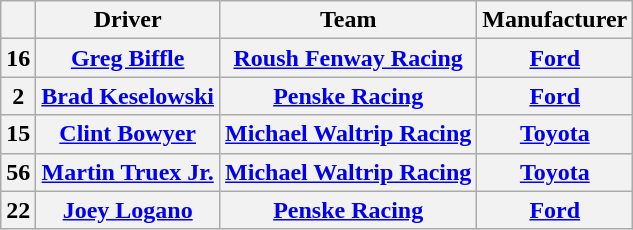<table class="wikitable sortable">
<tr>
<th></th>
<th>Driver</th>
<th>Team</th>
<th>Manufacturer</th>
</tr>
<tr>
<th>16</th>
<th><a href='#'>Greg Biffle</a></th>
<th><a href='#'>Roush Fenway Racing</a></th>
<th><a href='#'>Ford</a></th>
</tr>
<tr>
<th>2</th>
<th><a href='#'>Brad Keselowski</a></th>
<th><a href='#'>Penske Racing</a></th>
<th><a href='#'>Ford</a></th>
</tr>
<tr>
<th>15</th>
<th><a href='#'>Clint Bowyer</a></th>
<th><a href='#'>Michael Waltrip Racing</a></th>
<th><a href='#'>Toyota</a></th>
</tr>
<tr>
<th>56</th>
<th><a href='#'>Martin Truex Jr.</a></th>
<th><a href='#'>Michael Waltrip Racing</a></th>
<th><a href='#'>Toyota</a></th>
</tr>
<tr>
<th>22</th>
<th><a href='#'>Joey Logano</a></th>
<th><a href='#'>Penske Racing</a></th>
<th><a href='#'>Ford</a></th>
</tr>
</table>
